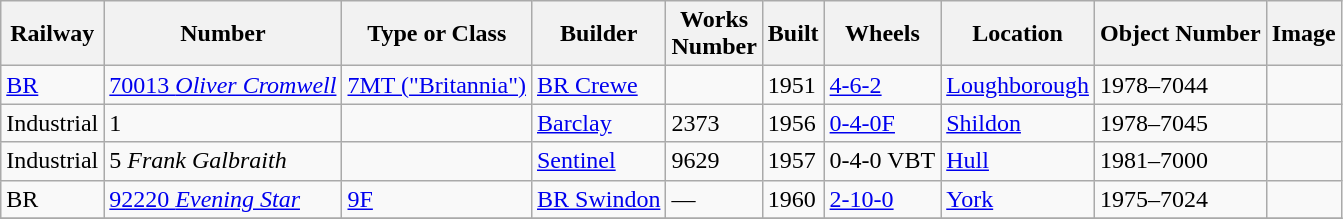<table class="wikitable sortable">
<tr>
<th>Railway</th>
<th>Number</th>
<th>Type or Class</th>
<th>Builder</th>
<th>Works<br>Number</th>
<th>Built</th>
<th>Wheels</th>
<th>Location</th>
<th>Object Number</th>
<th>Image</th>
</tr>
<tr>
<td><a href='#'>BR</a></td>
<td><a href='#'>70013 <em>Oliver Cromwell</em></a></td>
<td><a href='#'>7MT ("Britannia")</a></td>
<td><a href='#'>BR Crewe</a></td>
<td></td>
<td>1951</td>
<td><a href='#'>4-6-2</a></td>
<td><a href='#'>Loughborough</a></td>
<td>1978–7044</td>
<td></td>
</tr>
<tr>
<td>Industrial</td>
<td>1</td>
<td></td>
<td><a href='#'>Barclay</a></td>
<td>2373</td>
<td>1956</td>
<td><a href='#'>0-4-0F</a></td>
<td><a href='#'>Shildon</a></td>
<td>1978–7045</td>
<td></td>
</tr>
<tr>
<td>Industrial</td>
<td>5 <em>Frank Galbraith</em></td>
<td></td>
<td><a href='#'>Sentinel</a></td>
<td>9629</td>
<td>1957</td>
<td>0-4-0 VBT</td>
<td><a href='#'>Hull</a></td>
<td>1981–7000</td>
<td></td>
</tr>
<tr>
<td>BR</td>
<td><a href='#'>92220 <em>Evening Star</em></a></td>
<td><a href='#'>9F</a></td>
<td><a href='#'>BR Swindon</a></td>
<td>—</td>
<td>1960</td>
<td><a href='#'>2-10-0</a></td>
<td><a href='#'>York</a></td>
<td>1975–7024</td>
<td></td>
</tr>
<tr>
</tr>
</table>
